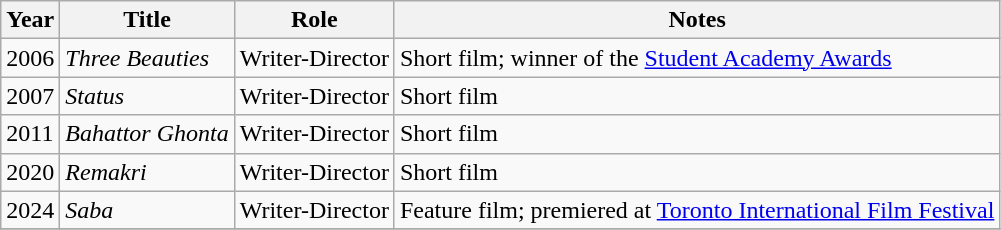<table class="wikitable sortable">
<tr>
<th>Year</th>
<th>Title</th>
<th>Role</th>
<th>Notes</th>
</tr>
<tr>
<td>2006</td>
<td><em>Three Beauties</em></td>
<td>Writer-Director</td>
<td>Short film; winner of the <a href='#'>Student Academy Awards</a></td>
</tr>
<tr>
<td>2007</td>
<td><em>Status</em></td>
<td>Writer-Director</td>
<td>Short film</td>
</tr>
<tr>
<td>2011</td>
<td><em>Bahattor Ghonta</em></td>
<td>Writer-Director</td>
<td>Short film</td>
</tr>
<tr>
<td>2020</td>
<td><em>Remakri</em></td>
<td>Writer-Director</td>
<td>Short film</td>
</tr>
<tr>
<td>2024</td>
<td><em>Saba</em></td>
<td>Writer-Director</td>
<td>Feature film; premiered at <a href='#'>Toronto International Film Festival</a></td>
</tr>
<tr>
</tr>
</table>
